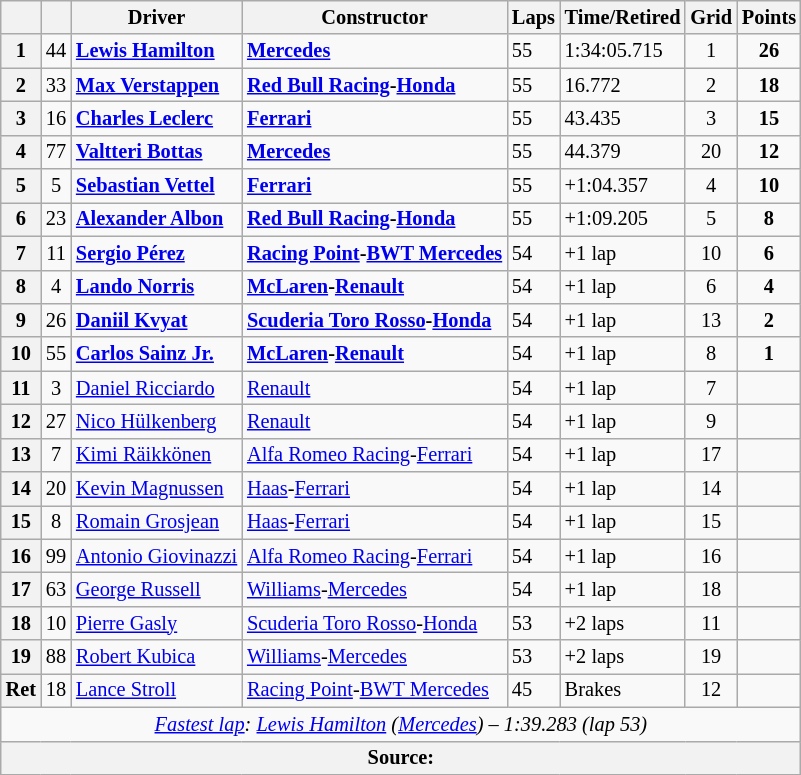<table class="wikitable sortable" style="font-size: 85%;">
<tr>
<th></th>
<th></th>
<th>Driver</th>
<th>Constructor</th>
<th class="unsortable">Laps</th>
<th class="unsortable">Time/Retired</th>
<th>Grid</th>
<th>Points</th>
</tr>
<tr>
<th>1</th>
<td align="center">44</td>
<td data-sort-value="HAM"> <strong><a href='#'>Lewis Hamilton</a></strong></td>
<td><strong><a href='#'>Mercedes</a></strong></td>
<td>55</td>
<td>1:34:05.715</td>
<td align="center">1</td>
<td align="center"><strong>26</strong></td>
</tr>
<tr>
<th>2</th>
<td align="center">33</td>
<td data-sort-value="VER"> <strong><a href='#'>Max Verstappen</a></strong></td>
<td><strong><a href='#'>Red Bull Racing</a>-<a href='#'>Honda</a></strong></td>
<td>55</td>
<td>16.772</td>
<td align="center">2</td>
<td align="center"><strong>18</strong></td>
</tr>
<tr>
<th>3</th>
<td align="center">16</td>
<td data-sort-value="LEC"> <strong><a href='#'>Charles Leclerc</a></strong></td>
<td><strong><a href='#'>Ferrari</a></strong></td>
<td>55</td>
<td>43.435</td>
<td align="center">3</td>
<td align="center"><strong>15</strong></td>
</tr>
<tr>
<th>4</th>
<td align="center">77</td>
<td data-sort-value="BOT"> <strong><a href='#'>Valtteri Bottas</a></strong></td>
<td><strong><a href='#'>Mercedes</a></strong></td>
<td>55</td>
<td>44.379</td>
<td align="center">20</td>
<td align="center"><strong>12</strong></td>
</tr>
<tr>
<th>5</th>
<td align="center">5</td>
<td data-sort-value="VET"> <strong><a href='#'>Sebastian Vettel</a></strong></td>
<td><strong><a href='#'>Ferrari</a></strong></td>
<td>55</td>
<td>+1:04.357</td>
<td align="center">4</td>
<td align="center"><strong>10</strong></td>
</tr>
<tr>
<th>6</th>
<td align="center">23</td>
<td data-sort-value="ALB"> <strong><a href='#'>Alexander Albon</a></strong></td>
<td><strong><a href='#'>Red Bull Racing</a>-<a href='#'>Honda</a></strong></td>
<td>55</td>
<td>+1:09.205</td>
<td align="center">5</td>
<td align="center"><strong>8</strong></td>
</tr>
<tr>
<th>7</th>
<td align="center">11</td>
<td data-sort-value="PER"> <strong><a href='#'>Sergio Pérez</a></strong></td>
<td nowrap><strong><a href='#'>Racing Point</a>-<a href='#'>BWT Mercedes</a></strong></td>
<td>54</td>
<td>+1 lap</td>
<td align="center">10</td>
<td align="center"><strong>6</strong></td>
</tr>
<tr>
<th>8</th>
<td align="center">4</td>
<td data-sort-value="NOR"> <strong><a href='#'>Lando Norris</a></strong></td>
<td><strong><a href='#'>McLaren</a>-<a href='#'>Renault</a></strong></td>
<td>54</td>
<td>+1 lap</td>
<td align="center">6</td>
<td align="center"><strong>4</strong></td>
</tr>
<tr>
<th>9</th>
<td align="center">26</td>
<td data-sort-value="KVY"> <strong><a href='#'>Daniil Kvyat</a></strong></td>
<td><strong><a href='#'>Scuderia Toro Rosso</a>-<a href='#'>Honda</a></strong></td>
<td>54</td>
<td>+1 lap</td>
<td align="center">13</td>
<td align="center"><strong>2</strong></td>
</tr>
<tr>
<th>10</th>
<td align="center">55</td>
<td data-sort-value="SAI"> <strong><a href='#'>Carlos Sainz Jr.</a></strong></td>
<td><strong><a href='#'>McLaren</a>-<a href='#'>Renault</a></strong></td>
<td>54</td>
<td>+1 lap</td>
<td align="center">8</td>
<td align="center"><strong>1</strong></td>
</tr>
<tr>
<th>11</th>
<td align="center">3</td>
<td data-sort-value="RIC"> <a href='#'>Daniel Ricciardo</a></td>
<td><a href='#'>Renault</a></td>
<td>54</td>
<td>+1 lap</td>
<td align="center">7</td>
<td></td>
</tr>
<tr>
<th>12</th>
<td align="center">27</td>
<td data-sort-value="HUL"> <a href='#'>Nico Hülkenberg</a></td>
<td><a href='#'>Renault</a></td>
<td>54</td>
<td>+1 lap</td>
<td align="center">9</td>
<td></td>
</tr>
<tr>
<th>13</th>
<td align="center">7</td>
<td data-sort-value="RAI"> <a href='#'>Kimi Räikkönen</a></td>
<td><a href='#'>Alfa Romeo Racing</a>-<a href='#'>Ferrari</a></td>
<td>54</td>
<td>+1 lap</td>
<td align="center">17</td>
<td></td>
</tr>
<tr>
<th>14</th>
<td align="center">20</td>
<td data-sort-value="MAG"> <a href='#'>Kevin Magnussen</a></td>
<td><a href='#'>Haas</a>-<a href='#'>Ferrari</a></td>
<td>54</td>
<td>+1 lap</td>
<td align="center">14</td>
<td></td>
</tr>
<tr>
<th>15</th>
<td align="center">8</td>
<td data-sort-value="GRO"> <a href='#'>Romain Grosjean</a></td>
<td><a href='#'>Haas</a>-<a href='#'>Ferrari</a></td>
<td>54</td>
<td>+1 lap</td>
<td align="center">15</td>
<td></td>
</tr>
<tr>
<th>16</th>
<td align="center">99</td>
<td data-sort-value="GIO" nowrap> <a href='#'>Antonio Giovinazzi</a></td>
<td><a href='#'>Alfa Romeo Racing</a>-<a href='#'>Ferrari</a></td>
<td>54</td>
<td>+1 lap</td>
<td align="center">16</td>
<td></td>
</tr>
<tr>
<th>17</th>
<td align="center">63</td>
<td data-sort-value="RUS"> <a href='#'>George Russell</a></td>
<td><a href='#'>Williams</a>-<a href='#'>Mercedes</a></td>
<td>54</td>
<td>+1 lap</td>
<td align="center">18</td>
<td></td>
</tr>
<tr>
<th>18</th>
<td align="center">10</td>
<td data-sort-value="GAS"> <a href='#'>Pierre Gasly</a></td>
<td><a href='#'>Scuderia Toro Rosso</a>-<a href='#'>Honda</a></td>
<td>53</td>
<td>+2 laps</td>
<td align="center">11</td>
<td></td>
</tr>
<tr>
<th>19</th>
<td align="center">88</td>
<td data-sort-value="KUB"> <a href='#'>Robert Kubica</a></td>
<td><a href='#'>Williams</a>-<a href='#'>Mercedes</a></td>
<td>53</td>
<td>+2 laps</td>
<td align="center">19</td>
<td></td>
</tr>
<tr>
<th data-sort-value="20">Ret</th>
<td align="center">18</td>
<td data-sort-value="STR"> <a href='#'>Lance Stroll</a></td>
<td><a href='#'>Racing Point</a>-<a href='#'>BWT Mercedes</a></td>
<td>45</td>
<td>Brakes</td>
<td align="center">12</td>
<td></td>
</tr>
<tr class="sortbottom">
<td colspan="8" align="center"><em><a href='#'>Fastest lap</a>:  <a href='#'>Lewis Hamilton</a> (<a href='#'>Mercedes</a>) – 1:39.283 (lap 53)</em></td>
</tr>
<tr>
<th colspan="8">Source:</th>
</tr>
</table>
